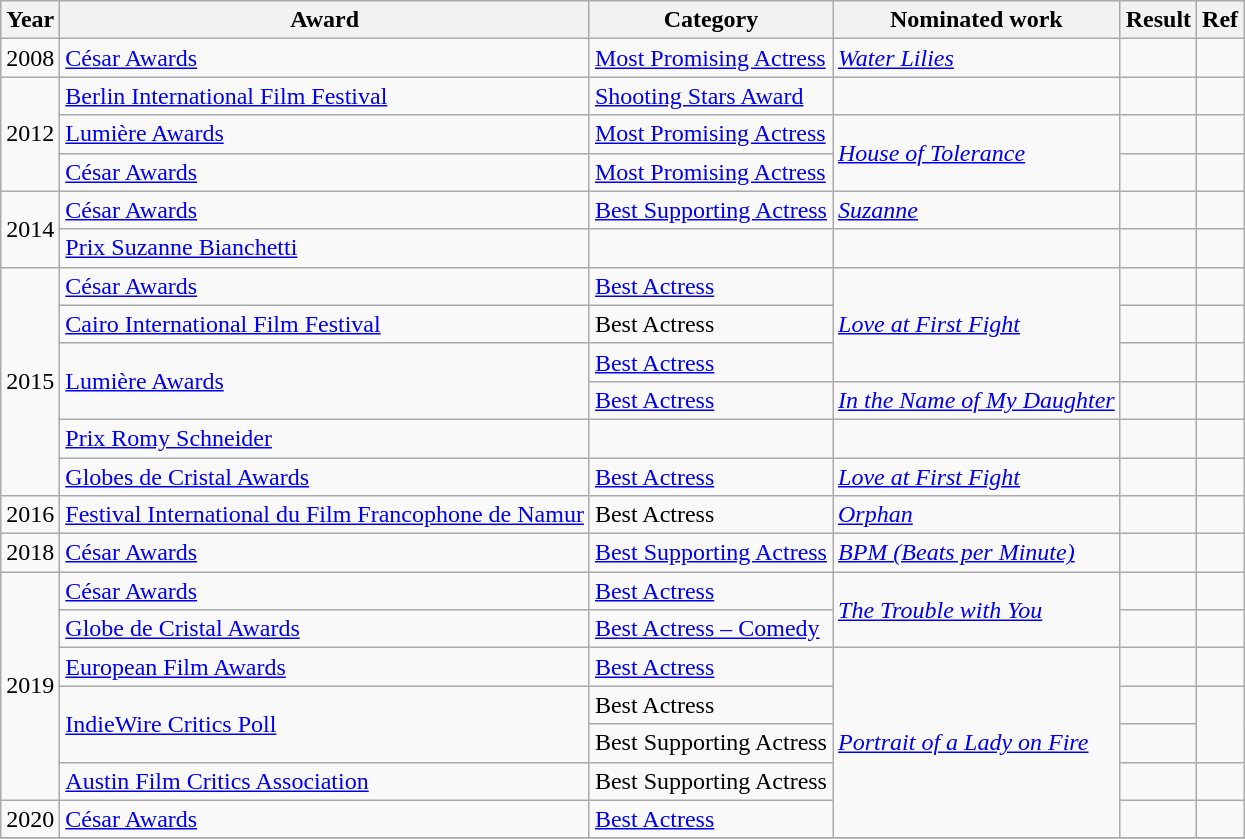<table class="wikitable sortable">
<tr>
<th>Year</th>
<th>Award</th>
<th>Category</th>
<th>Nominated work</th>
<th>Result</th>
<th>Ref</th>
</tr>
<tr>
<td>2008</td>
<td><a href='#'>César Awards</a></td>
<td><a href='#'>Most Promising Actress</a></td>
<td><em><a href='#'>Water Lilies</a></em></td>
<td></td>
<td></td>
</tr>
<tr>
<td rowspan=3>2012</td>
<td><a href='#'>Berlin International Film Festival</a></td>
<td><a href='#'>Shooting Stars Award</a></td>
<td></td>
<td></td>
<td></td>
</tr>
<tr>
<td><a href='#'>Lumière Awards</a></td>
<td><a href='#'>Most Promising Actress</a></td>
<td rowspan=2><em><a href='#'>House of Tolerance</a></em></td>
<td></td>
<td></td>
</tr>
<tr>
<td><a href='#'>César Awards</a></td>
<td><a href='#'>Most Promising Actress</a></td>
<td></td>
<td></td>
</tr>
<tr>
<td rowspan=2>2014</td>
<td><a href='#'>César Awards</a></td>
<td><a href='#'>Best Supporting Actress</a></td>
<td><em><a href='#'>Suzanne</a></em></td>
<td></td>
<td></td>
</tr>
<tr>
<td><a href='#'>Prix Suzanne Bianchetti</a></td>
<td></td>
<td></td>
<td></td>
<td></td>
</tr>
<tr>
<td rowspan=6>2015</td>
<td><a href='#'>César Awards</a></td>
<td><a href='#'>Best Actress</a></td>
<td rowspan=3><em><a href='#'>Love at First Fight</a></em></td>
<td></td>
<td></td>
</tr>
<tr>
<td><a href='#'>Cairo International Film Festival</a></td>
<td>Best Actress</td>
<td></td>
<td></td>
</tr>
<tr>
<td rowspan=2><a href='#'>Lumière Awards</a></td>
<td><a href='#'>Best Actress</a></td>
<td></td>
<td></td>
</tr>
<tr>
<td><a href='#'>Best Actress</a></td>
<td><em><a href='#'>In the Name of My Daughter</a></em></td>
<td></td>
<td></td>
</tr>
<tr>
<td><a href='#'>Prix Romy Schneider</a></td>
<td></td>
<td></td>
<td></td>
<td></td>
</tr>
<tr>
<td><a href='#'>Globes de Cristal Awards</a></td>
<td><a href='#'>Best Actress</a></td>
<td><em><a href='#'>Love at First Fight</a></em></td>
<td></td>
<td></td>
</tr>
<tr>
<td>2016</td>
<td><a href='#'>Festival International du Film Francophone de Namur</a></td>
<td>Best Actress</td>
<td><em><a href='#'>Orphan</a></em></td>
<td></td>
<td></td>
</tr>
<tr>
<td>2018</td>
<td><a href='#'>César Awards</a></td>
<td><a href='#'>Best Supporting Actress</a></td>
<td><em><a href='#'>BPM (Beats per Minute)</a></em></td>
<td></td>
<td></td>
</tr>
<tr>
<td rowspan=6>2019</td>
<td><a href='#'>César Awards</a></td>
<td><a href='#'>Best Actress</a></td>
<td rowspan=2><em><a href='#'>The Trouble with You</a></em></td>
<td></td>
<td></td>
</tr>
<tr>
<td><a href='#'>Globe de Cristal Awards</a></td>
<td><a href='#'>Best Actress – Comedy</a></td>
<td></td>
<td></td>
</tr>
<tr>
<td><a href='#'>European Film Awards</a></td>
<td><a href='#'>Best Actress</a></td>
<td rowspan=5><em><a href='#'>Portrait of a Lady on Fire</a></em></td>
<td></td>
<td></td>
</tr>
<tr>
<td rowspan="2"><a href='#'>IndieWire Critics Poll</a></td>
<td>Best Actress</td>
<td></td>
<td align="center" rowspan="2"></td>
</tr>
<tr>
<td>Best Supporting Actress</td>
<td></td>
</tr>
<tr>
<td><a href='#'>Austin Film Critics Association</a></td>
<td>Best Supporting Actress</td>
<td></td>
<td align="center"></td>
</tr>
<tr>
<td>2020</td>
<td><a href='#'>César Awards</a></td>
<td><a href='#'>Best Actress</a></td>
<td></td>
<td></td>
</tr>
<tr>
</tr>
</table>
